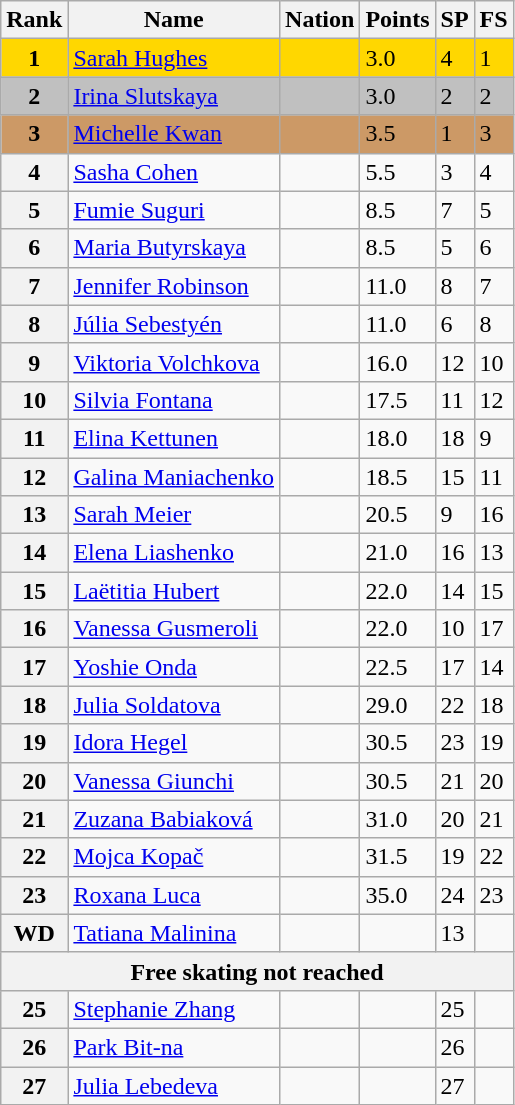<table class="wikitable">
<tr>
<th>Rank</th>
<th>Name</th>
<th>Nation</th>
<th>Points</th>
<th>SP</th>
<th>FS</th>
</tr>
<tr bgcolor="gold">
<td align="center"><strong>1</strong></td>
<td><a href='#'>Sarah Hughes</a></td>
<td></td>
<td>3.0</td>
<td>4</td>
<td>1</td>
</tr>
<tr bgcolor="silver">
<td align="center"><strong>2</strong></td>
<td><a href='#'>Irina Slutskaya</a></td>
<td></td>
<td>3.0</td>
<td>2</td>
<td>2</td>
</tr>
<tr bgcolor="cc9966">
<td align="center"><strong>3</strong></td>
<td><a href='#'>Michelle Kwan</a></td>
<td></td>
<td>3.5</td>
<td>1</td>
<td>3</td>
</tr>
<tr>
<th>4</th>
<td><a href='#'>Sasha Cohen</a></td>
<td></td>
<td>5.5</td>
<td>3</td>
<td>4</td>
</tr>
<tr>
<th>5</th>
<td><a href='#'>Fumie Suguri</a></td>
<td></td>
<td>8.5</td>
<td>7</td>
<td>5</td>
</tr>
<tr>
<th>6</th>
<td><a href='#'>Maria Butyrskaya</a></td>
<td></td>
<td>8.5</td>
<td>5</td>
<td>6</td>
</tr>
<tr>
<th>7</th>
<td><a href='#'>Jennifer Robinson</a></td>
<td></td>
<td>11.0</td>
<td>8</td>
<td>7</td>
</tr>
<tr>
<th>8</th>
<td><a href='#'>Júlia Sebestyén</a></td>
<td></td>
<td>11.0</td>
<td>6</td>
<td>8</td>
</tr>
<tr>
<th>9</th>
<td><a href='#'>Viktoria Volchkova</a></td>
<td></td>
<td>16.0</td>
<td>12</td>
<td>10</td>
</tr>
<tr>
<th>10</th>
<td><a href='#'>Silvia Fontana</a></td>
<td></td>
<td>17.5</td>
<td>11</td>
<td>12</td>
</tr>
<tr>
<th>11</th>
<td><a href='#'>Elina Kettunen</a></td>
<td></td>
<td>18.0</td>
<td>18</td>
<td>9</td>
</tr>
<tr>
<th>12</th>
<td><a href='#'>Galina Maniachenko</a></td>
<td></td>
<td>18.5</td>
<td>15</td>
<td>11</td>
</tr>
<tr>
<th>13</th>
<td><a href='#'>Sarah Meier</a></td>
<td></td>
<td>20.5</td>
<td>9</td>
<td>16</td>
</tr>
<tr>
<th>14</th>
<td><a href='#'>Elena Liashenko</a></td>
<td></td>
<td>21.0</td>
<td>16</td>
<td>13</td>
</tr>
<tr>
<th>15</th>
<td><a href='#'>Laëtitia Hubert</a></td>
<td></td>
<td>22.0</td>
<td>14</td>
<td>15</td>
</tr>
<tr>
<th>16</th>
<td><a href='#'>Vanessa Gusmeroli</a></td>
<td></td>
<td>22.0</td>
<td>10</td>
<td>17</td>
</tr>
<tr>
<th>17</th>
<td><a href='#'>Yoshie Onda</a></td>
<td></td>
<td>22.5</td>
<td>17</td>
<td>14</td>
</tr>
<tr>
<th>18</th>
<td><a href='#'>Julia Soldatova</a></td>
<td></td>
<td>29.0</td>
<td>22</td>
<td>18</td>
</tr>
<tr>
<th>19</th>
<td><a href='#'>Idora Hegel</a></td>
<td></td>
<td>30.5</td>
<td>23</td>
<td>19</td>
</tr>
<tr>
<th>20</th>
<td><a href='#'>Vanessa Giunchi</a></td>
<td></td>
<td>30.5</td>
<td>21</td>
<td>20</td>
</tr>
<tr>
<th>21</th>
<td><a href='#'>Zuzana Babiaková</a></td>
<td></td>
<td>31.0</td>
<td>20</td>
<td>21</td>
</tr>
<tr>
<th>22</th>
<td><a href='#'>Mojca Kopač</a></td>
<td></td>
<td>31.5</td>
<td>19</td>
<td>22</td>
</tr>
<tr>
<th>23</th>
<td><a href='#'>Roxana Luca</a></td>
<td></td>
<td>35.0</td>
<td>24</td>
<td>23</td>
</tr>
<tr>
<th>WD</th>
<td><a href='#'>Tatiana Malinina</a></td>
<td></td>
<td></td>
<td>13</td>
<td></td>
</tr>
<tr>
<th colspan="6"><strong>Free skating not reached</strong></th>
</tr>
<tr>
<th>25</th>
<td><a href='#'>Stephanie Zhang</a></td>
<td></td>
<td></td>
<td>25</td>
<td></td>
</tr>
<tr>
<th>26</th>
<td><a href='#'>Park Bit-na</a></td>
<td></td>
<td></td>
<td>26</td>
<td></td>
</tr>
<tr>
<th>27</th>
<td><a href='#'>Julia Lebedeva</a></td>
<td></td>
<td></td>
<td>27</td>
<td></td>
</tr>
</table>
